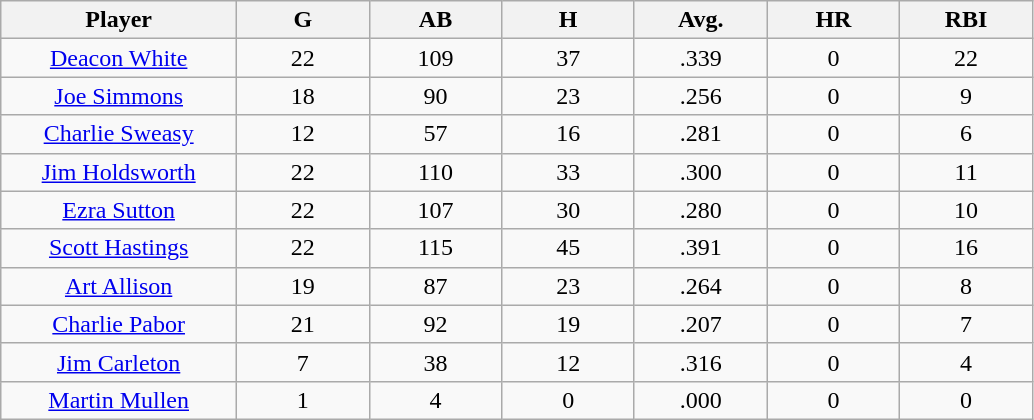<table class="wikitable sortable">
<tr>
<th bgcolor="#DDDDFF" width="16%">Player</th>
<th bgcolor="#DDDDFF" width="9%">G</th>
<th bgcolor="#DDDDFF" width="9%">AB</th>
<th bgcolor="#DDDDFF" width="9%">H</th>
<th bgcolor="#DDDDFF" width="9%">Avg.</th>
<th bgcolor="#DDDDFF" width="9%">HR</th>
<th bgcolor="#DDDDFF" width="9%">RBI</th>
</tr>
<tr align=center>
<td><a href='#'>Deacon White</a></td>
<td>22</td>
<td>109</td>
<td>37</td>
<td>.339</td>
<td>0</td>
<td>22</td>
</tr>
<tr align=center>
<td><a href='#'>Joe Simmons</a></td>
<td>18</td>
<td>90</td>
<td>23</td>
<td>.256</td>
<td>0</td>
<td>9</td>
</tr>
<tr align=center>
<td><a href='#'>Charlie Sweasy</a></td>
<td>12</td>
<td>57</td>
<td>16</td>
<td>.281</td>
<td>0</td>
<td>6</td>
</tr>
<tr align=center>
<td><a href='#'>Jim Holdsworth</a></td>
<td>22</td>
<td>110</td>
<td>33</td>
<td>.300</td>
<td>0</td>
<td>11</td>
</tr>
<tr align=center>
<td><a href='#'>Ezra Sutton</a></td>
<td>22</td>
<td>107</td>
<td>30</td>
<td>.280</td>
<td>0</td>
<td>10</td>
</tr>
<tr align=center>
<td><a href='#'>Scott Hastings</a></td>
<td>22</td>
<td>115</td>
<td>45</td>
<td>.391</td>
<td>0</td>
<td>16</td>
</tr>
<tr align=center>
<td><a href='#'>Art Allison</a></td>
<td>19</td>
<td>87</td>
<td>23</td>
<td>.264</td>
<td>0</td>
<td>8</td>
</tr>
<tr align=center>
<td><a href='#'>Charlie Pabor</a></td>
<td>21</td>
<td>92</td>
<td>19</td>
<td>.207</td>
<td>0</td>
<td>7</td>
</tr>
<tr align=center>
<td><a href='#'>Jim Carleton</a></td>
<td>7</td>
<td>38</td>
<td>12</td>
<td>.316</td>
<td>0</td>
<td>4</td>
</tr>
<tr align=center>
<td><a href='#'>Martin Mullen</a></td>
<td>1</td>
<td>4</td>
<td>0</td>
<td>.000</td>
<td>0</td>
<td>0</td>
</tr>
</table>
